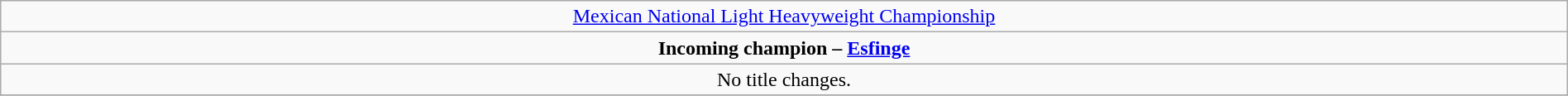<table class="wikitable" style="text-align:center; width:100%;">
<tr>
<td colspan="4" style="text-align: center;"><a href='#'>Mexican National Light Heavyweight Championship</a></td>
</tr>
<tr>
<td colspan="4" style="text-align: center;"><strong>Incoming champion – <a href='#'>Esfinge</a></strong></td>
</tr>
<tr>
<td>No title changes.</td>
</tr>
<tr>
</tr>
</table>
